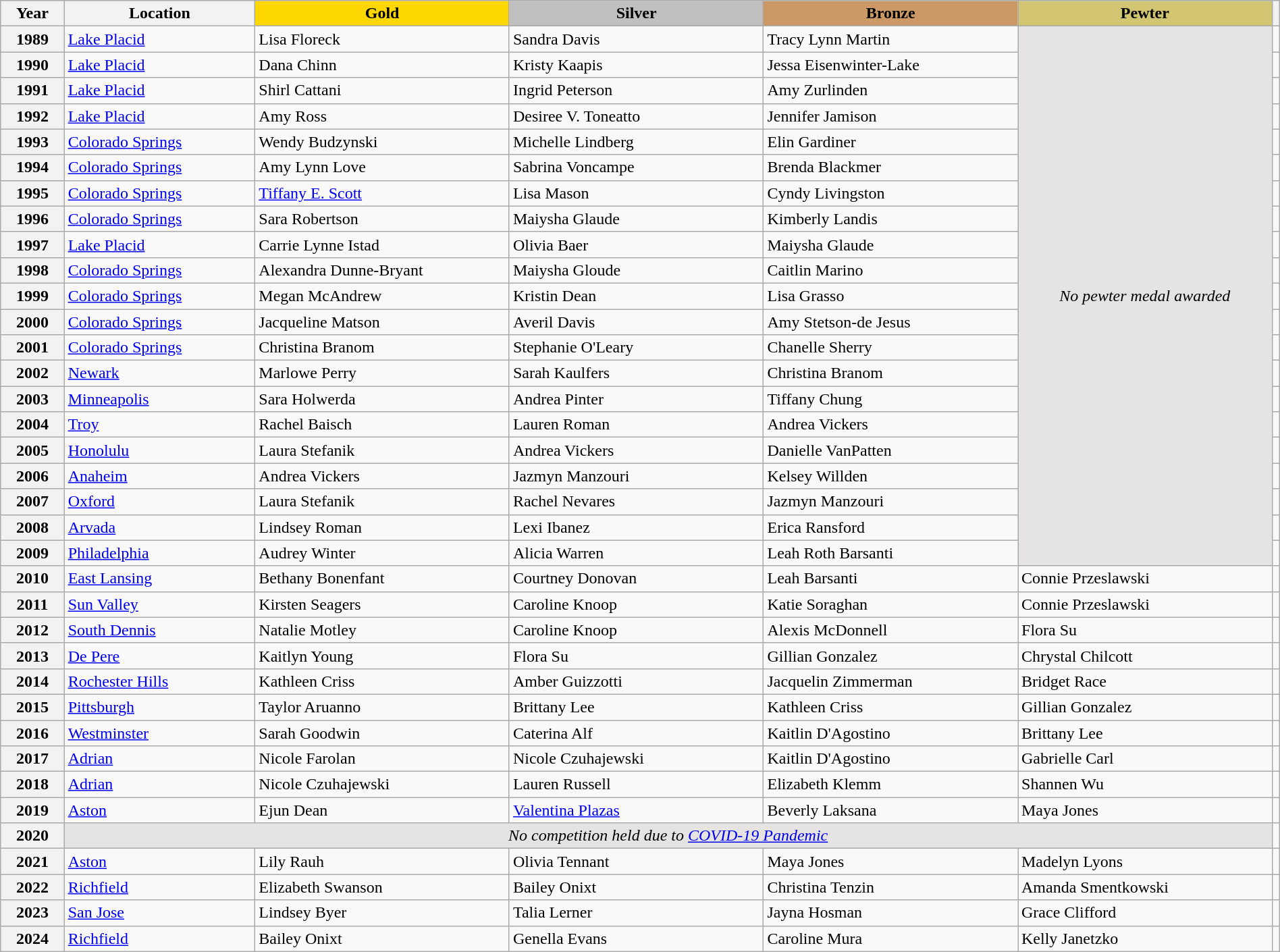<table class="wikitable unsortable" style="text-align:left; width:100%;">
<tr>
<th scope="col" style="text-align:center; width:5%">Year</th>
<th scope="col" style="text-align:center; width:15%">Location</th>
<td scope="col" style="text-align:center; width:20%; background:gold"><strong>Gold</strong></td>
<td scope="col" style="text-align:center; width:20%; background:silver"><strong>Silver</strong></td>
<td scope="col" style="text-align:center; width:20%; background:#c96"><strong>Bronze</strong></td>
<td scope="col" style="text-align:center; width:20%; background:#d1c571"><strong>Pewter</strong></td>
<th scope="col" style="text-align:center"></th>
</tr>
<tr>
<th scope="row">1989</th>
<td><a href='#'>Lake Placid</a></td>
<td>Lisa Floreck</td>
<td>Sandra Davis</td>
<td>Tracy Lynn Martin</td>
<td rowspan="21" align="center" bgcolor="e5e4e2"><em>No pewter medal awarded</em></td>
<td></td>
</tr>
<tr>
<th scope="row">1990</th>
<td><a href='#'>Lake Placid</a></td>
<td>Dana Chinn</td>
<td>Kristy Kaapis</td>
<td>Jessa Eisenwinter-Lake</td>
<td></td>
</tr>
<tr>
<th scope="row">1991</th>
<td><a href='#'>Lake Placid</a></td>
<td>Shirl Cattani</td>
<td>Ingrid Peterson</td>
<td>Amy Zurlinden</td>
<td></td>
</tr>
<tr>
<th scope="row">1992</th>
<td><a href='#'>Lake Placid</a></td>
<td>Amy Ross</td>
<td>Desiree V. Toneatto</td>
<td>Jennifer Jamison</td>
<td></td>
</tr>
<tr>
<th scope="row">1993</th>
<td><a href='#'>Colorado Springs</a></td>
<td>Wendy Budzynski</td>
<td>Michelle Lindberg</td>
<td>Elin Gardiner</td>
<td></td>
</tr>
<tr>
<th scope="row">1994</th>
<td><a href='#'>Colorado Springs</a></td>
<td>Amy Lynn Love</td>
<td>Sabrina Voncampe</td>
<td>Brenda Blackmer</td>
<td></td>
</tr>
<tr>
<th scope="row">1995</th>
<td><a href='#'>Colorado Springs</a></td>
<td><a href='#'>Tiffany E. Scott</a></td>
<td>Lisa Mason</td>
<td>Cyndy Livingston</td>
<td></td>
</tr>
<tr>
<th scope="row">1996</th>
<td><a href='#'>Colorado Springs</a></td>
<td>Sara Robertson</td>
<td>Maiysha Glaude</td>
<td>Kimberly Landis</td>
<td></td>
</tr>
<tr>
<th scope="row">1997</th>
<td><a href='#'>Lake Placid</a></td>
<td>Carrie Lynne Istad</td>
<td>Olivia Baer</td>
<td>Maiysha Glaude</td>
<td></td>
</tr>
<tr>
<th scope="row">1998</th>
<td><a href='#'>Colorado Springs</a></td>
<td>Alexandra Dunne-Bryant</td>
<td>Maiysha Gloude</td>
<td>Caitlin Marino</td>
<td></td>
</tr>
<tr>
<th scope="row">1999</th>
<td><a href='#'>Colorado Springs</a></td>
<td>Megan McAndrew</td>
<td>Kristin Dean</td>
<td>Lisa Grasso</td>
<td></td>
</tr>
<tr>
<th scope="row">2000</th>
<td><a href='#'>Colorado Springs</a></td>
<td>Jacqueline Matson</td>
<td>Averil Davis</td>
<td>Amy Stetson-de Jesus</td>
<td></td>
</tr>
<tr>
<th scope="row">2001</th>
<td><a href='#'>Colorado Springs</a></td>
<td>Christina Branom</td>
<td>Stephanie O'Leary</td>
<td>Chanelle Sherry</td>
<td></td>
</tr>
<tr>
<th scope="row">2002</th>
<td><a href='#'>Newark</a></td>
<td>Marlowe Perry</td>
<td>Sarah Kaulfers</td>
<td>Christina Branom</td>
<td></td>
</tr>
<tr>
<th scope="row">2003</th>
<td><a href='#'>Minneapolis</a></td>
<td>Sara Holwerda</td>
<td>Andrea Pinter</td>
<td>Tiffany Chung</td>
<td></td>
</tr>
<tr>
<th scope="row">2004</th>
<td><a href='#'>Troy</a></td>
<td>Rachel Baisch</td>
<td>Lauren Roman</td>
<td>Andrea Vickers</td>
<td></td>
</tr>
<tr>
<th scope="row">2005</th>
<td><a href='#'>Honolulu</a></td>
<td>Laura Stefanik</td>
<td>Andrea Vickers</td>
<td>Danielle VanPatten</td>
<td></td>
</tr>
<tr>
<th scope="row">2006</th>
<td><a href='#'>Anaheim</a></td>
<td>Andrea Vickers</td>
<td>Jazmyn Manzouri</td>
<td>Kelsey Willden</td>
<td></td>
</tr>
<tr>
<th scope="row">2007</th>
<td><a href='#'>Oxford</a></td>
<td>Laura Stefanik</td>
<td>Rachel Nevares</td>
<td>Jazmyn Manzouri</td>
<td></td>
</tr>
<tr>
<th scope="row">2008</th>
<td><a href='#'>Arvada</a></td>
<td>Lindsey Roman</td>
<td>Lexi Ibanez</td>
<td>Erica Ransford</td>
<td><strong></strong></td>
</tr>
<tr>
<th scope="row">2009</th>
<td><a href='#'>Philadelphia</a></td>
<td>Audrey Winter</td>
<td>Alicia Warren</td>
<td>Leah Roth Barsanti</td>
<td><strong></strong></td>
</tr>
<tr>
<th scope="row">2010</th>
<td><a href='#'>East Lansing</a></td>
<td>Bethany Bonenfant</td>
<td>Courtney Donovan</td>
<td>Leah Barsanti</td>
<td>Connie Przeslawski</td>
<td></td>
</tr>
<tr>
<th scope="row">2011</th>
<td><a href='#'>Sun Valley</a></td>
<td>Kirsten Seagers</td>
<td>Caroline Knoop</td>
<td>Katie Soraghan</td>
<td>Connie Przeslawski</td>
<td></td>
</tr>
<tr>
<th scope="row">2012</th>
<td><a href='#'>South Dennis</a></td>
<td>Natalie Motley</td>
<td>Caroline Knoop</td>
<td>Alexis McDonnell</td>
<td>Flora Su</td>
<td></td>
</tr>
<tr>
<th scope="row">2013</th>
<td><a href='#'>De Pere</a></td>
<td>Kaitlyn Young</td>
<td>Flora Su</td>
<td>Gillian Gonzalez</td>
<td>Chrystal Chilcott</td>
<td></td>
</tr>
<tr>
<th scope="row">2014</th>
<td><a href='#'>Rochester Hills</a></td>
<td>Kathleen Criss</td>
<td>Amber Guizzotti</td>
<td>Jacquelin Zimmerman</td>
<td>Bridget Race</td>
<td></td>
</tr>
<tr>
<th scope="row">2015</th>
<td><a href='#'>Pittsburgh</a></td>
<td>Taylor Aruanno</td>
<td>Brittany Lee</td>
<td>Kathleen Criss</td>
<td>Gillian Gonzalez</td>
<td></td>
</tr>
<tr>
<th scope="row">2016</th>
<td><a href='#'>Westminster</a></td>
<td>Sarah Goodwin</td>
<td>Caterina Alf</td>
<td>Kaitlin D'Agostino</td>
<td>Brittany Lee</td>
<td></td>
</tr>
<tr>
<th scope="row">2017</th>
<td><a href='#'>Adrian</a></td>
<td>Nicole Farolan</td>
<td>Nicole Czuhajewski</td>
<td>Kaitlin D'Agostino</td>
<td>Gabrielle Carl</td>
<td></td>
</tr>
<tr>
<th scope="row">2018</th>
<td><a href='#'>Adrian</a></td>
<td>Nicole Czuhajewski</td>
<td>Lauren Russell</td>
<td>Elizabeth Klemm</td>
<td>Shannen Wu</td>
<td></td>
</tr>
<tr>
<th scope="row">2019</th>
<td><a href='#'>Aston</a></td>
<td>Ejun Dean</td>
<td><a href='#'>Valentina Plazas</a></td>
<td>Beverly Laksana</td>
<td>Maya Jones</td>
<td></td>
</tr>
<tr>
<th scope="row">2020</th>
<td colspan="5" align="center" bgcolor="e5e4e2"><em>No competition held due to <a href='#'>COVID-19 Pandemic</a></em></td>
<td></td>
</tr>
<tr>
<th scope="row">2021</th>
<td><a href='#'>Aston</a></td>
<td>Lily Rauh</td>
<td>Olivia Tennant</td>
<td>Maya Jones</td>
<td>Madelyn Lyons</td>
<td></td>
</tr>
<tr>
<th scope="row">2022</th>
<td><a href='#'>Richfield</a></td>
<td>Elizabeth Swanson</td>
<td>Bailey Onixt</td>
<td>Christina Tenzin</td>
<td>Amanda Smentkowski</td>
<td></td>
</tr>
<tr>
<th scope="row">2023</th>
<td><a href='#'>San Jose</a></td>
<td>Lindsey Byer</td>
<td>Talia Lerner</td>
<td>Jayna Hosman</td>
<td>Grace Clifford</td>
<td></td>
</tr>
<tr>
<th scope="row">2024</th>
<td><a href='#'>Richfield</a></td>
<td>Bailey Onixt</td>
<td>Genella Evans</td>
<td>Caroline Mura</td>
<td>Kelly Janetzko</td>
<td></td>
</tr>
</table>
